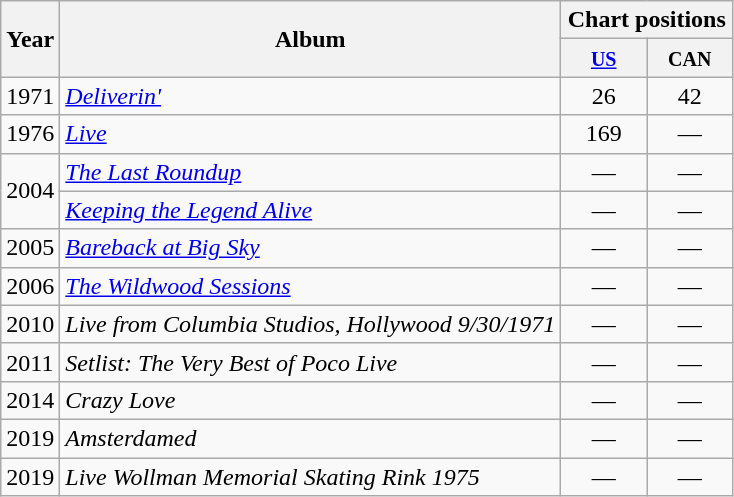<table class="wikitable">
<tr>
<th rowspan="2">Year</th>
<th rowspan="2">Album</th>
<th colspan="2">Chart positions</th>
</tr>
<tr>
<th width="50"><small><a href='#'>US</a></small></th>
<th width="50"><small>CAN</small></th>
</tr>
<tr>
<td>1971</td>
<td><em><a href='#'>Deliverin'</a></em></td>
<td align="center">26</td>
<td align="center">42</td>
</tr>
<tr>
<td>1976</td>
<td><em><a href='#'>Live</a></em></td>
<td align="center">169</td>
<td align="center">—</td>
</tr>
<tr>
<td rowspan="2">2004</td>
<td><em><a href='#'>The Last Roundup</a></em></td>
<td align="center">—</td>
<td align="center">—</td>
</tr>
<tr>
<td><em><a href='#'>Keeping the Legend Alive</a></em></td>
<td align="center">—</td>
<td align="center">—</td>
</tr>
<tr>
<td>2005</td>
<td><em><a href='#'>Bareback at Big Sky</a></em></td>
<td align="center">—</td>
<td align="center">—</td>
</tr>
<tr>
<td>2006</td>
<td><em><a href='#'>The Wildwood Sessions</a></em></td>
<td align="center">—</td>
<td align="center">—</td>
</tr>
<tr>
<td>2010</td>
<td><em>Live from Columbia Studios, Hollywood 9/30/1971</em></td>
<td align="center">—</td>
<td align="center">—</td>
</tr>
<tr>
<td>2011</td>
<td><em>Setlist: The Very Best of Poco Live</em></td>
<td align="center">—</td>
<td align="center">—</td>
</tr>
<tr>
<td>2014</td>
<td><em>Crazy Love</em></td>
<td align="center">—</td>
<td align="center">—</td>
</tr>
<tr>
<td>2019</td>
<td><em>Amsterdamed</em></td>
<td align="center">—</td>
<td align="center">—</td>
</tr>
<tr>
<td>2019</td>
<td><em>Live Wollman Memorial Skating Rink 1975</em></td>
<td align="center">—</td>
<td align="center">—</td>
</tr>
</table>
